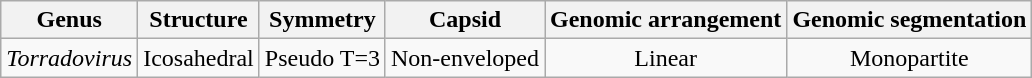<table class="wikitable sortable" style="text-align:center">
<tr>
<th>Genus</th>
<th>Structure</th>
<th>Symmetry</th>
<th>Capsid</th>
<th>Genomic arrangement</th>
<th>Genomic segmentation</th>
</tr>
<tr>
<td><em>Torradovirus</em></td>
<td>Icosahedral</td>
<td>Pseudo T=3</td>
<td>Non-enveloped</td>
<td>Linear</td>
<td>Monopartite</td>
</tr>
</table>
